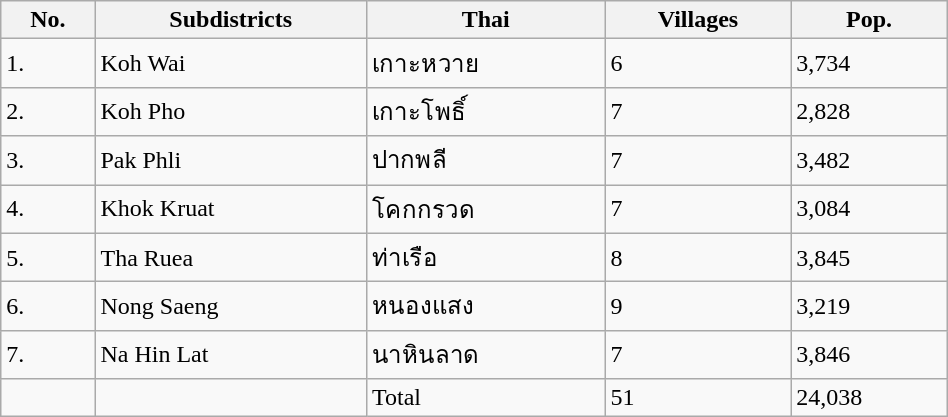<table class="wikitable" style="width:50%;">
<tr>
<th>No.</th>
<th>Subdistricts</th>
<th>Thai</th>
<th>Villages</th>
<th>Pop.</th>
</tr>
<tr>
<td>1.</td>
<td>Koh Wai</td>
<td>เกาะหวาย</td>
<td>6</td>
<td>3,734</td>
</tr>
<tr>
<td>2.</td>
<td>Koh Pho</td>
<td>เกาะโพธิ์</td>
<td>7</td>
<td>2,828</td>
</tr>
<tr>
<td>3.</td>
<td>Pak Phli</td>
<td>ปากพลี</td>
<td>7</td>
<td>3,482</td>
</tr>
<tr>
<td>4.</td>
<td>Khok Kruat</td>
<td>โคกกรวด</td>
<td>7</td>
<td>3,084</td>
</tr>
<tr>
<td>5.</td>
<td>Tha Ruea</td>
<td>ท่าเรือ</td>
<td>8</td>
<td>3,845</td>
</tr>
<tr>
<td>6.</td>
<td>Nong Saeng</td>
<td>หนองแสง</td>
<td>9</td>
<td>3,219</td>
</tr>
<tr>
<td>7.</td>
<td>Na Hin Lat</td>
<td>นาหินลาด</td>
<td>7</td>
<td>3,846</td>
</tr>
<tr>
<td></td>
<td></td>
<td>Total</td>
<td>51</td>
<td>24,038</td>
</tr>
</table>
